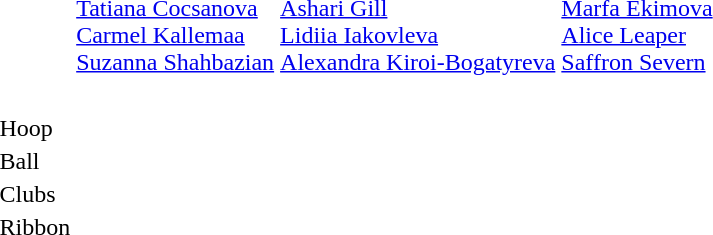<table>
<tr>
<td><br></td>
<td><br><a href='#'>Tatiana Cocsanova</a><br><a href='#'>Carmel Kallemaa</a><br><a href='#'>Suzanna Shahbazian</a></td>
<td><br><a href='#'>Ashari Gill</a><br><a href='#'>Lidiia Iakovleva</a><br><a href='#'>Alexandra Kiroi-Bogatyreva</a></td>
<td><br><a href='#'>Marfa Ekimova</a><br><a href='#'>Alice Leaper</a><br><a href='#'>Saffron Severn</a></td>
</tr>
<tr>
<td><br></td>
<td></td>
<td></td>
<td></td>
</tr>
<tr>
<td>Hoop<br></td>
<td></td>
<td></td>
<td></td>
</tr>
<tr>
<td>Ball<br></td>
<td></td>
<td></td>
<td></td>
</tr>
<tr>
<td>Clubs<br></td>
<td></td>
<td></td>
<td></td>
</tr>
<tr>
<td>Ribbon<br></td>
<td></td>
<td></td>
<td></td>
</tr>
</table>
